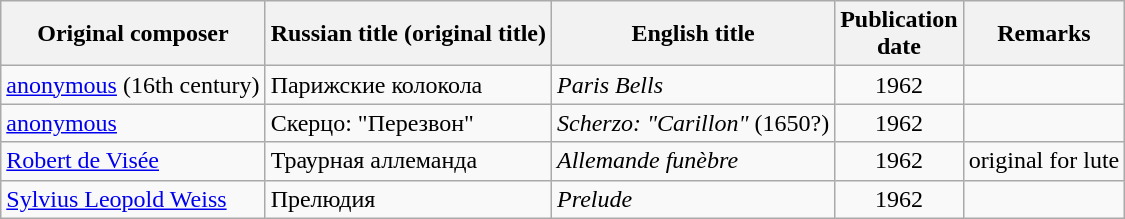<table class="wikitable" style="margins:auto; width=95%;">
<tr>
<th>Original composer</th>
<th>Russian title (original title)</th>
<th>English title</th>
<th width="75">Publication<br>date</th>
<th>Remarks</th>
</tr>
<tr>
<td><a href='#'>anonymous</a> (16th century)</td>
<td>Парижские колокола</td>
<td><em>Paris Bells</em></td>
<td align=center>1962</td>
<td></td>
</tr>
<tr>
<td><a href='#'>anonymous</a></td>
<td>Скерцо: "Перезвон"</td>
<td><em>Scherzo: "Carillon"</em> (1650?)</td>
<td align=center>1962</td>
<td></td>
</tr>
<tr>
<td><a href='#'>Robert de Visée</a></td>
<td>Траурная аллеманда</td>
<td><em>Allemande funèbre</em></td>
<td align=center>1962</td>
<td>original for lute</td>
</tr>
<tr>
<td><a href='#'>Sylvius Leopold Weiss</a></td>
<td>Прелюдия</td>
<td><em>Prelude</em></td>
<td align=center>1962</td>
<td></td>
</tr>
</table>
